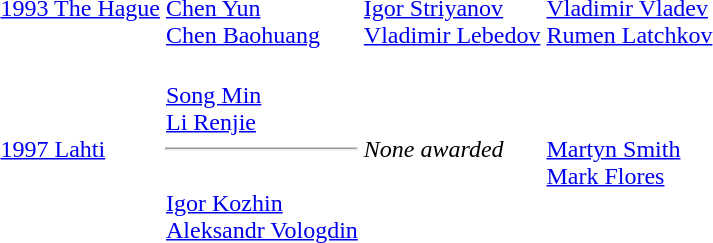<table>
<tr>
<td><a href='#'>1993 The Hague</a></td>
<td><br><a href='#'>Chen Yun</a><br><a href='#'>Chen Baohuang</a></td>
<td><br><a href='#'>Igor Striyanov</a><br><a href='#'>Vladimir Lebedov</a></td>
<td><br><a href='#'>Vladimir Vladev</a><br><a href='#'>Rumen Latchkov</a></td>
</tr>
<tr>
<td><a href='#'>1997 Lahti</a></td>
<td><br><a href='#'>Song Min</a><br><a href='#'>Li Renjie</a><hr><br><a href='#'>Igor Kozhin</a><br><a href='#'>Aleksandr Vologdin</a></td>
<td><em>None awarded</em></td>
<td><br><a href='#'>Martyn Smith</a><br><a href='#'>Mark Flores</a></td>
</tr>
</table>
